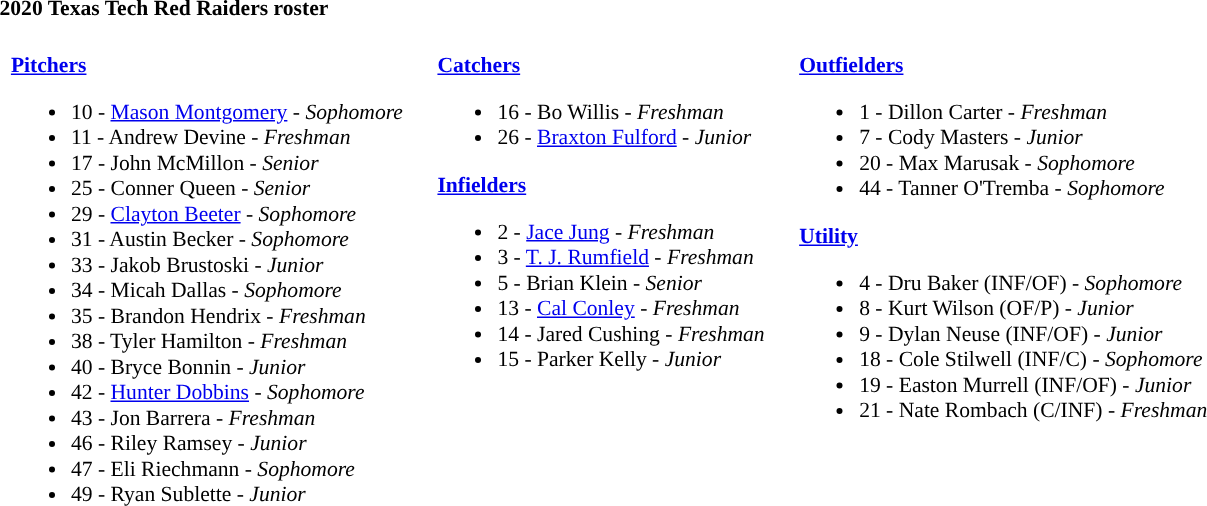<table class="toccolours" style="text-align: left; font-size:90%">
<tr>
<th colspan="9">2020 Texas Tech Red Raiders roster</th>
</tr>
<tr>
<td width="03"> </td>
<td valign="top"><br><strong><a href='#'>Pitchers</a></strong><ul><li>10 - <a href='#'>Mason Montgomery</a> - <em>Sophomore</em></li><li>11 - Andrew Devine - <em>Freshman</em></li><li>17 - John McMillon - <em>Senior</em></li><li>25 - Conner Queen - <em>Senior</em></li><li>29 - <a href='#'>Clayton Beeter</a> - <em> Sophomore</em></li><li>31 - Austin Becker - <em>Sophomore</em></li><li>33 - Jakob Brustoski - <em>Junior</em></li><li>34 - Micah Dallas - <em>Sophomore</em></li><li>35 - Brandon Hendrix - <em>Freshman</em></li><li>38 - Tyler Hamilton - <em>Freshman</em></li><li>40 - Bryce Bonnin - <em>Junior</em></li><li>42 - <a href='#'>Hunter Dobbins</a> - <em>Sophomore</em></li><li>43 - Jon Barrera - <em>Freshman</em></li><li>46 - Riley Ramsey - <em>Junior</em></li><li>47 - Eli Riechmann - <em>Sophomore</em></li><li>49 - Ryan Sublette - <em>Junior</em></li></ul></td>
<td width="15"> </td>
<td valign="top"><br><strong><a href='#'>Catchers</a></strong><ul><li>16 - Bo Willis - <em>Freshman</em></li><li>26 - <a href='#'>Braxton Fulford</a> - <em>Junior</em></li></ul><strong><a href='#'>Infielders</a></strong><ul><li>2 - <a href='#'>Jace Jung</a> - <em>Freshman</em></li><li>3 - <a href='#'>T. J. Rumfield</a> - <em> Freshman</em></li><li>5 - Brian Klein - <em>Senior</em></li><li>13 - <a href='#'>Cal Conley</a> - <em> Freshman</em></li><li>14 - Jared Cushing - <em>Freshman</em></li><li>15 - Parker Kelly - <em>Junior</em></li></ul></td>
<td width="15"> </td>
<td valign="top"><br><strong><a href='#'>Outfielders</a></strong><ul><li>1 - Dillon Carter - <em>Freshman</em></li><li>7 - Cody Masters - <em>Junior</em></li><li>20 - Max Marusak - <em>Sophomore</em></li><li>44 - Tanner O'Tremba - <em>Sophomore</em></li></ul><strong><a href='#'>Utility</a></strong><ul><li>4 - Dru Baker (INF/OF) - <em>Sophomore</em></li><li>8 - Kurt Wilson (OF/P) - <em>Junior</em></li><li>9 - Dylan Neuse (INF/OF) - <em>Junior</em></li><li>18 - Cole Stilwell (INF/C) - <em>Sophomore</em></li><li>19 - Easton Murrell (INF/OF) - <em>Junior</em></li><li>21 - Nate Rombach (C/INF) - <em>Freshman</em></li></ul></td>
<td width="25"> </td>
</tr>
</table>
